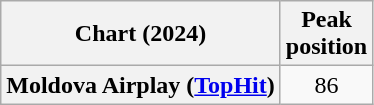<table class="wikitable plainrowheaders" style="text-align:center">
<tr>
<th scope="col">Chart (2024)</th>
<th scope="col">Peak<br>position</th>
</tr>
<tr>
<th scope="row">Moldova Airplay (<a href='#'>TopHit</a>)</th>
<td>86</td>
</tr>
</table>
